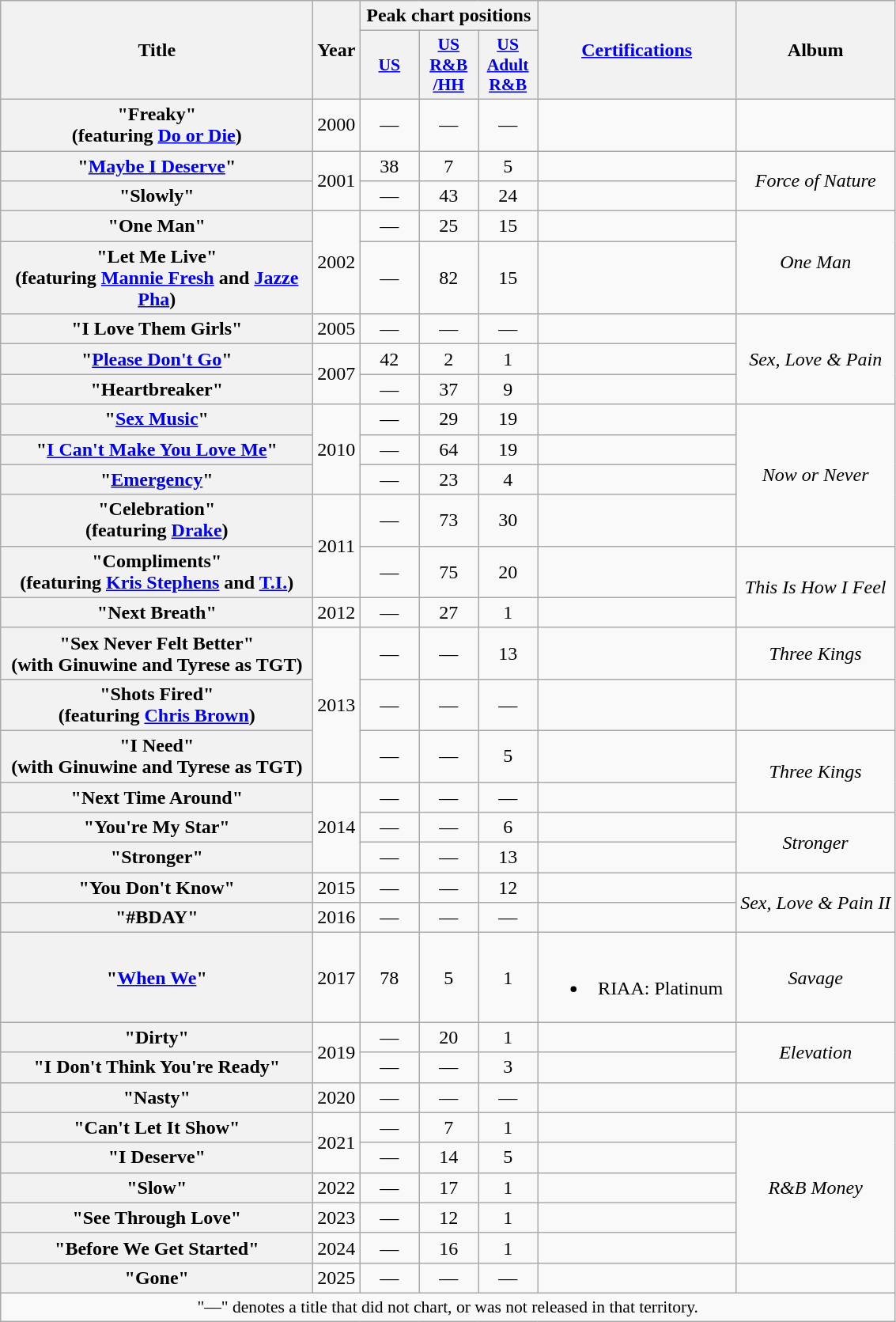<table class="wikitable plainrowheaders" style="text-align:center;">
<tr>
<th scope="col" rowspan="2" style="width:16em;">Title</th>
<th scope="col" rowspan="2">Year</th>
<th scope="col" colspan="3">Peak chart positions</th>
<th scope="col" rowspan="2" style="width:10em;"><a href='#'>Certifications</a></th>
<th scope="col" rowspan="2">Album</th>
</tr>
<tr>
<th scope="col" style="width:3em;font-size:90%;"><a href='#'>US</a><br></th>
<th scope="col" style="width:3em;font-size:90%;"><a href='#'>US<br>R&B<br>/HH</a><br></th>
<th scope="col" style="width:3em;font-size:90%;"><a href='#'>US<br>Adult R&B</a><br></th>
</tr>
<tr>
<th scope="row">"Freaky" <br><span>(featuring <a href='#'>Do or Die</a>)</span></th>
<td>2000</td>
<td>—</td>
<td>—</td>
<td>—</td>
<td></td>
<td></td>
</tr>
<tr>
<th scope="row">"<a href='#'>Maybe I Deserve</a>"</th>
<td rowspan="2">2001</td>
<td>38</td>
<td>7</td>
<td>5</td>
<td></td>
<td rowspan="2"><em>Force of Nature</em></td>
</tr>
<tr>
<th scope="row">"Slowly"</th>
<td>—</td>
<td>43</td>
<td>24</td>
<td></td>
</tr>
<tr>
<th scope="row">"One Man"</th>
<td rowspan="2">2002</td>
<td>—</td>
<td>25</td>
<td>15</td>
<td></td>
<td rowspan="2"><em>One Man</em></td>
</tr>
<tr>
<th scope="row">"Let Me Live" <br><span>(featuring <a href='#'>Mannie Fresh</a> and <a href='#'>Jazze Pha</a>)</span></th>
<td>—</td>
<td>82</td>
<td>15</td>
<td></td>
</tr>
<tr>
<th scope="row">"I Love Them Girls" <br><span></span></th>
<td>2005</td>
<td>—</td>
<td>—</td>
<td>—</td>
<td></td>
<td rowspan="3"><em>Sex, Love & Pain</em></td>
</tr>
<tr>
<th scope="row">"<a href='#'>Please Don't Go</a>"</th>
<td rowspan="2">2007</td>
<td>42</td>
<td>2</td>
<td>1</td>
<td></td>
</tr>
<tr>
<th scope="row">"Heartbreaker"</th>
<td>—</td>
<td>37</td>
<td>9</td>
<td></td>
</tr>
<tr>
<th scope="row">"<a href='#'>Sex Music</a>"</th>
<td rowspan="3">2010</td>
<td>—</td>
<td>29</td>
<td>19</td>
<td></td>
<td rowspan="4"><em>Now or Never</em></td>
</tr>
<tr>
<th scope="row">"<a href='#'>I Can't Make You Love Me</a>"</th>
<td>—</td>
<td>64</td>
<td>19</td>
<td></td>
</tr>
<tr>
<th scope="row">"<a href='#'>Emergency</a>"</th>
<td>—</td>
<td>23</td>
<td>4</td>
</tr>
<tr>
<th scope="row">"Celebration" <br><span>(featuring <a href='#'>Drake</a>)</span></th>
<td rowspan="2">2011</td>
<td>—</td>
<td>73</td>
<td>30</td>
<td></td>
</tr>
<tr>
<th scope="row">"Compliments" <br><span>(featuring <a href='#'>Kris Stephens</a> and <a href='#'>T.I.</a>)</span></th>
<td>—</td>
<td>75</td>
<td>20</td>
<td></td>
<td rowspan="2"><em>This Is How I Feel</em></td>
</tr>
<tr>
<th scope="row">"Next Breath"</th>
<td>2012</td>
<td>—</td>
<td>27</td>
<td>1</td>
<td></td>
</tr>
<tr>
<th scope="row">"Sex Never Felt Better" <br><span>(with Ginuwine and Tyrese as TGT)</span></th>
<td rowspan="3">2013</td>
<td>—</td>
<td>—</td>
<td>13</td>
<td></td>
<td><em>Three Kings</em></td>
</tr>
<tr>
<th scope="row">"Shots Fired" <br><span>(featuring <a href='#'>Chris Brown</a>)</span></th>
<td>—</td>
<td>—</td>
<td>—</td>
<td></td>
<td></td>
</tr>
<tr>
<th scope="row">"I Need" <br><span>(with Ginuwine and Tyrese as TGT)</span></th>
<td>—</td>
<td>—</td>
<td>5</td>
<td></td>
<td rowspan="2"><em>Three Kings</em></td>
</tr>
<tr>
<th scope="row">"Next Time Around"</th>
<td rowspan="3">2014</td>
<td>—</td>
<td>—</td>
<td>—</td>
</tr>
<tr>
<th scope="row">"You're My Star"</th>
<td>—</td>
<td>—</td>
<td>6</td>
<td></td>
<td rowspan="2"><em>Stronger</em></td>
</tr>
<tr>
<th scope="row">"Stronger"</th>
<td>—</td>
<td>—</td>
<td>13</td>
<td></td>
</tr>
<tr>
<th scope="row">"You Don't Know"</th>
<td>2015</td>
<td>—</td>
<td>—</td>
<td>12</td>
<td></td>
<td rowspan="2"><em>Sex, Love & Pain II</em></td>
</tr>
<tr>
<th scope="row">"#BDAY"</th>
<td>2016</td>
<td>—</td>
<td>—</td>
<td>—</td>
<td></td>
</tr>
<tr>
<th scope="row">"<a href='#'>When We</a>"</th>
<td>2017</td>
<td>78</td>
<td>5</td>
<td>1</td>
<td><br><ul><li>RIAA: Platinum</li></ul></td>
<td><em>Savage</em></td>
</tr>
<tr>
<th scope="row">"Dirty"</th>
<td rowspan="2">2019</td>
<td>—</td>
<td>20</td>
<td>1</td>
<td></td>
<td rowspan="2"><em>Elevation</em></td>
</tr>
<tr>
<th scope="row">"I Don't Think You're Ready"</th>
<td>—</td>
<td>—</td>
<td>3</td>
<td></td>
</tr>
<tr>
<th scope="row">"Nasty" </th>
<td rowspan="1">2020</td>
<td>—</td>
<td>—</td>
<td>—</td>
<td></td>
<td></td>
</tr>
<tr>
<th scope="row">"Can't Let It Show" </th>
<td rowspan="2">2021</td>
<td>—</td>
<td>7</td>
<td>1</td>
<td></td>
<td rowspan="5"><em>R&B Money</em></td>
</tr>
<tr>
<th scope="row">"I Deserve"</th>
<td>—</td>
<td>14</td>
<td>5</td>
<td></td>
</tr>
<tr>
<th scope="row">"Slow"</th>
<td>2022</td>
<td>—</td>
<td>17</td>
<td>1</td>
<td></td>
</tr>
<tr>
<th scope="row">"See Through Love"</th>
<td>2023</td>
<td>—</td>
<td>12</td>
<td>1</td>
<td></td>
</tr>
<tr>
<th scope="row">"Before We Get Started"</th>
<td>2024</td>
<td>—</td>
<td>16</td>
<td>1</td>
<td></td>
</tr>
<tr>
<th scope="row">"Gone" </th>
<td rowspan="1">2025</td>
<td>—</td>
<td>—</td>
<td>—</td>
<td></td>
<td></td>
</tr>
<tr>
<td colspan="14" style="font-size:90%">"—" denotes a title that did not chart, or was not released in that territory.</td>
</tr>
</table>
